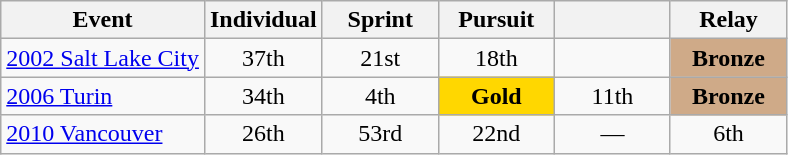<table class="wikitable" style="text-align: center;">
<tr ">
<th>Event</th>
<th style="width:70px;">Individual</th>
<th style="width:70px;">Sprint</th>
<th style="width:70px;">Pursuit</th>
<th style="width:70px;"></th>
<th style="width:70px;">Relay</th>
</tr>
<tr>
<td align=left> <a href='#'>2002 Salt Lake City</a></td>
<td>37th</td>
<td>21st</td>
<td>18th</td>
<td></td>
<td style="background:#cfaa88;"><strong>Bronze</strong></td>
</tr>
<tr>
<td align=left> <a href='#'>2006 Turin</a></td>
<td>34th</td>
<td>4th</td>
<td style="background:gold;"><strong>Gold</strong></td>
<td>11th</td>
<td style="background:#cfaa88;"><strong>Bronze</strong></td>
</tr>
<tr>
<td align=left> <a href='#'>2010 Vancouver</a></td>
<td>26th</td>
<td>53rd</td>
<td>22nd</td>
<td>—</td>
<td>6th</td>
</tr>
</table>
